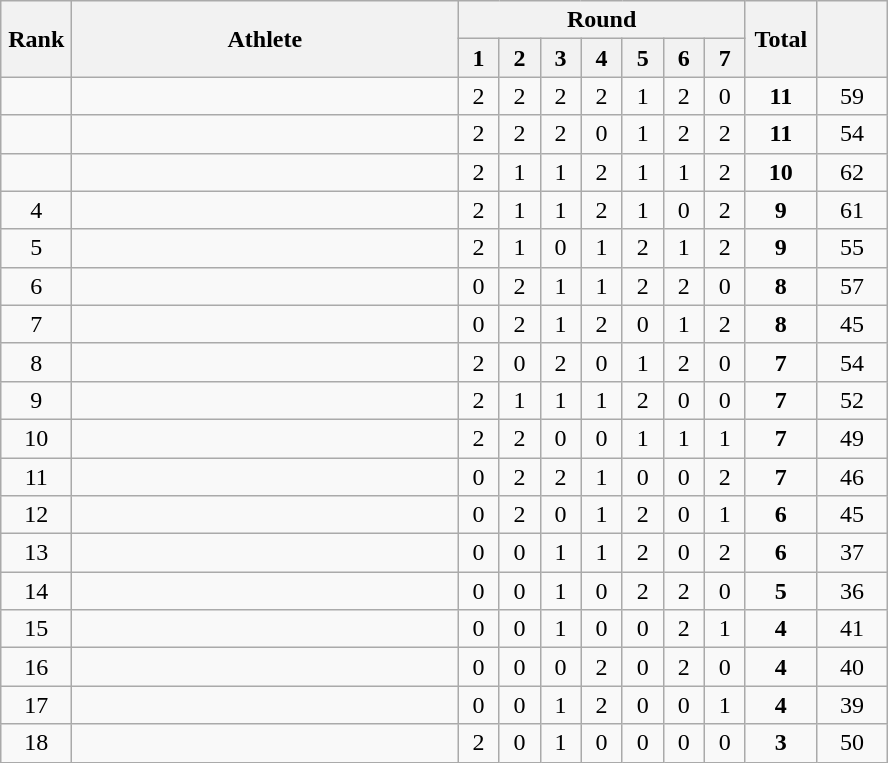<table class=wikitable style="text-align:center">
<tr>
<th rowspan="2" width=40>Rank</th>
<th rowspan="2" width=250>Athlete</th>
<th colspan="7">Round</th>
<th rowspan="2" width=40>Total</th>
<th rowspan="2" width=40></th>
</tr>
<tr>
<th width=20>1</th>
<th width=20>2</th>
<th width=20>3</th>
<th width=20>4</th>
<th width=20>5</th>
<th width=20>6</th>
<th width=20>7</th>
</tr>
<tr>
<td></td>
<td align=left></td>
<td>2</td>
<td>2</td>
<td>2</td>
<td>2</td>
<td>1</td>
<td>2</td>
<td>0</td>
<td><strong>11</strong></td>
<td>59</td>
</tr>
<tr>
<td></td>
<td align=left></td>
<td>2</td>
<td>2</td>
<td>2</td>
<td>0</td>
<td>1</td>
<td>2</td>
<td>2</td>
<td><strong>11</strong></td>
<td>54</td>
</tr>
<tr>
<td></td>
<td align=left></td>
<td>2</td>
<td>1</td>
<td>1</td>
<td>2</td>
<td>1</td>
<td>1</td>
<td>2</td>
<td><strong>10</strong></td>
<td>62</td>
</tr>
<tr>
<td>4</td>
<td align=left></td>
<td>2</td>
<td>1</td>
<td>1</td>
<td>2</td>
<td>1</td>
<td>0</td>
<td>2</td>
<td><strong>9</strong></td>
<td>61</td>
</tr>
<tr>
<td>5</td>
<td align=left></td>
<td>2</td>
<td>1</td>
<td>0</td>
<td>1</td>
<td>2</td>
<td>1</td>
<td>2</td>
<td><strong>9</strong></td>
<td>55</td>
</tr>
<tr>
<td>6</td>
<td align=left></td>
<td>0</td>
<td>2</td>
<td>1</td>
<td>1</td>
<td>2</td>
<td>2</td>
<td>0</td>
<td><strong>8</strong></td>
<td>57</td>
</tr>
<tr>
<td>7</td>
<td align=left></td>
<td>0</td>
<td>2</td>
<td>1</td>
<td>2</td>
<td>0</td>
<td>1</td>
<td>2</td>
<td><strong>8</strong></td>
<td>45</td>
</tr>
<tr>
<td>8</td>
<td align=left></td>
<td>2</td>
<td>0</td>
<td>2</td>
<td>0</td>
<td>1</td>
<td>2</td>
<td>0</td>
<td><strong>7</strong></td>
<td>54</td>
</tr>
<tr>
<td>9</td>
<td align=left></td>
<td>2</td>
<td>1</td>
<td>1</td>
<td>1</td>
<td>2</td>
<td>0</td>
<td>0</td>
<td><strong>7</strong></td>
<td>52</td>
</tr>
<tr>
<td>10</td>
<td align=left></td>
<td>2</td>
<td>2</td>
<td>0</td>
<td>0</td>
<td>1</td>
<td>1</td>
<td>1</td>
<td><strong>7</strong></td>
<td>49</td>
</tr>
<tr>
<td>11</td>
<td align=left></td>
<td>0</td>
<td>2</td>
<td>2</td>
<td>1</td>
<td>0</td>
<td>0</td>
<td>2</td>
<td><strong>7</strong></td>
<td>46</td>
</tr>
<tr>
<td>12</td>
<td align=left></td>
<td>0</td>
<td>2</td>
<td>0</td>
<td>1</td>
<td>2</td>
<td>0</td>
<td>1</td>
<td><strong>6</strong></td>
<td>45</td>
</tr>
<tr>
<td>13</td>
<td align=left></td>
<td>0</td>
<td>0</td>
<td>1</td>
<td>1</td>
<td>2</td>
<td>0</td>
<td>2</td>
<td><strong>6</strong></td>
<td>37</td>
</tr>
<tr>
<td>14</td>
<td align=left></td>
<td>0</td>
<td>0</td>
<td>1</td>
<td>0</td>
<td>2</td>
<td>2</td>
<td>0</td>
<td><strong>5</strong></td>
<td>36</td>
</tr>
<tr>
<td>15</td>
<td align=left></td>
<td>0</td>
<td>0</td>
<td>1</td>
<td>0</td>
<td>0</td>
<td>2</td>
<td>1</td>
<td><strong>4</strong></td>
<td>41</td>
</tr>
<tr>
<td>16</td>
<td align=left></td>
<td>0</td>
<td>0</td>
<td>0</td>
<td>2</td>
<td>0</td>
<td>2</td>
<td>0</td>
<td><strong>4</strong></td>
<td>40</td>
</tr>
<tr>
<td>17</td>
<td align=left></td>
<td>0</td>
<td>0</td>
<td>1</td>
<td>2</td>
<td>0</td>
<td>0</td>
<td>1</td>
<td><strong>4</strong></td>
<td>39</td>
</tr>
<tr>
<td>18</td>
<td align=left></td>
<td>2</td>
<td>0</td>
<td>1</td>
<td>0</td>
<td>0</td>
<td>0</td>
<td>0</td>
<td><strong>3</strong></td>
<td>50</td>
</tr>
</table>
